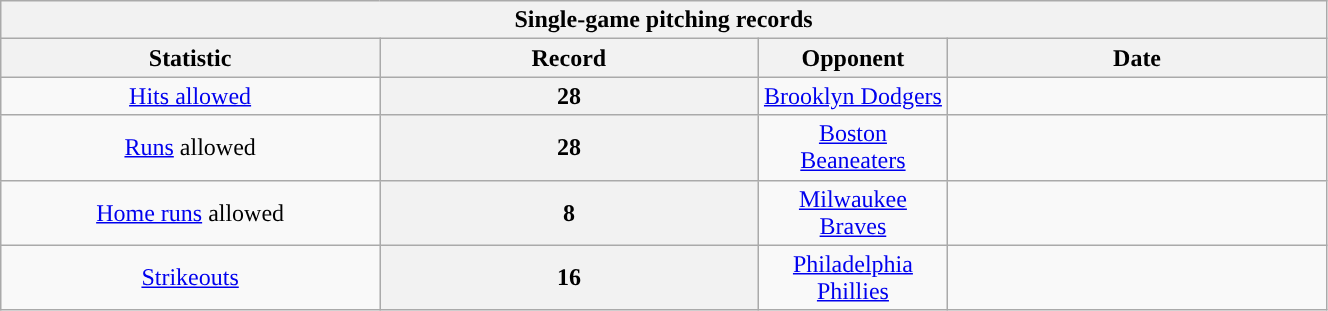<table class="wikitable sortable" style="text-align:center" width="70%">
<tr>
<th colspan=5>Single-game pitching records</th>
</tr>
<tr>
<th scope="col" width=20%>Statistic</th>
<th scope="col" class="unsortable" width=20%>Record</th>
<th scope="col" width=10%>Opponent</th>
<th scope="col" width=20%>Date</th>
</tr>
<tr>
<td><a href='#'>Hits allowed</a></td>
<th scope="row">28</th>
<td><a href='#'>Brooklyn Dodgers</a></td>
<td></td>
</tr>
<tr>
<td><a href='#'>Runs</a> allowed</td>
<th scope="row">28</th>
<td><a href='#'>Boston Beaneaters</a></td>
<td></td>
</tr>
<tr>
<td><a href='#'>Home runs</a> allowed</td>
<th scope="row">8</th>
<td><a href='#'>Milwaukee Braves</a></td>
<td></td>
</tr>
<tr>
<td><a href='#'>Strikeouts</a></td>
<th scope="row">16</th>
<td><a href='#'>Philadelphia Phillies</a></td>
<td></td>
</tr>
</table>
